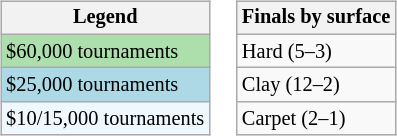<table>
<tr valign=top>
<td><br><table class=wikitable style="font-size:85%">
<tr>
<th>Legend</th>
</tr>
<tr style="background:#addfad;">
<td>$60,000 tournaments</td>
</tr>
<tr style="background:lightblue;">
<td>$25,000 tournaments</td>
</tr>
<tr style="background:#f0f8ff;">
<td>$10/15,000 tournaments</td>
</tr>
</table>
</td>
<td><br><table class=wikitable style="font-size:85%">
<tr>
<th>Finals by surface</th>
</tr>
<tr>
<td>Hard (5–3)</td>
</tr>
<tr>
<td>Clay (12–2)</td>
</tr>
<tr>
<td>Carpet (2–1)</td>
</tr>
</table>
</td>
</tr>
</table>
